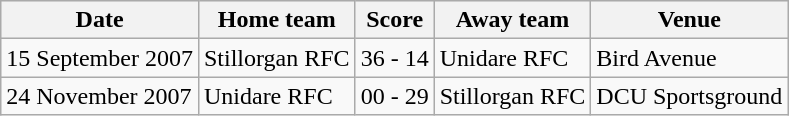<table class="wikitable">
<tr style="background:#efefef">
<th>Date</th>
<th>Home team</th>
<th>Score</th>
<th>Away team</th>
<th>Venue</th>
</tr>
<tr>
<td>15 September 2007</td>
<td>Stillorgan RFC</td>
<td>36 - 14</td>
<td>Unidare RFC</td>
<td>Bird Avenue</td>
</tr>
<tr>
<td>24 November 2007</td>
<td>Unidare RFC</td>
<td>00 - 29</td>
<td>Stillorgan RFC</td>
<td>DCU Sportsground</td>
</tr>
</table>
